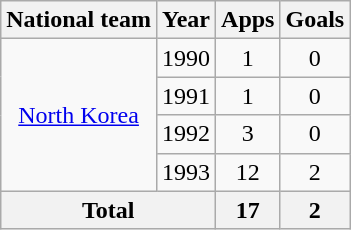<table class="wikitable" style="text-align:center">
<tr>
<th>National team</th>
<th>Year</th>
<th>Apps</th>
<th>Goals</th>
</tr>
<tr>
<td rowspan="4"><a href='#'>North Korea</a></td>
<td>1990</td>
<td>1</td>
<td>0</td>
</tr>
<tr>
<td>1991</td>
<td>1</td>
<td>0</td>
</tr>
<tr>
<td>1992</td>
<td>3</td>
<td>0</td>
</tr>
<tr>
<td>1993</td>
<td>12</td>
<td>2</td>
</tr>
<tr>
<th colspan=2>Total</th>
<th>17</th>
<th>2</th>
</tr>
</table>
